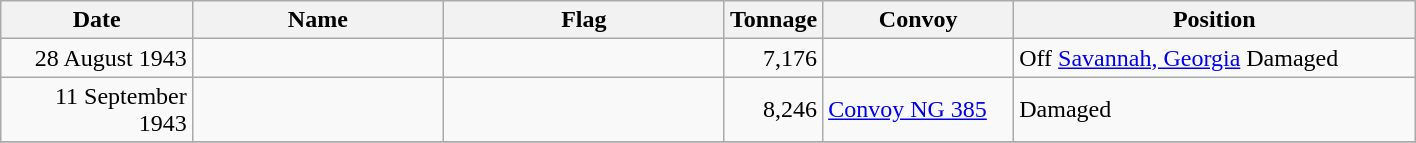<table class="wikitable sortable" style="margin: 1em auto 1em auto;"|->
<tr>
<th width="120px">Date</th>
<th width="160px">Name</th>
<th width="180px">Flag</th>
<th width="25px">Tonnage</th>
<th width="120px">Convoy</th>
<th width="260px">Position</th>
</tr>
<tr>
<td align="right">28 August 1943</td>
<td align="left"></td>
<td align="left"></td>
<td align="right">7,176</td>
<td align="left"></td>
<td align="left">Off <a href='#'>Savannah, Georgia</a> Damaged</td>
</tr>
<tr>
<td align="right">11 September 1943</td>
<td align="left"></td>
<td align="left"></td>
<td align="right">8,246</td>
<td align="left"><a href='#'>Convoy NG 385</a></td>
<td align="left"> Damaged</td>
</tr>
<tr>
</tr>
</table>
